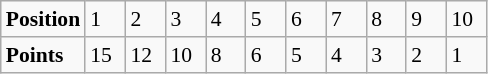<table class="wikitable" style="font-size: 90%;">
<tr>
<td><strong>Position</strong></td>
<td width=20>1</td>
<td width=20>2</td>
<td width=20>3</td>
<td width=20>4</td>
<td width=20>5</td>
<td width=20>6</td>
<td width=20>7</td>
<td width=20>8</td>
<td width=20>9</td>
<td width=20>10</td>
</tr>
<tr>
<td><strong>Points</strong></td>
<td>15</td>
<td>12</td>
<td>10</td>
<td>8</td>
<td>6</td>
<td>5</td>
<td>4</td>
<td>3</td>
<td>2</td>
<td>1</td>
</tr>
</table>
